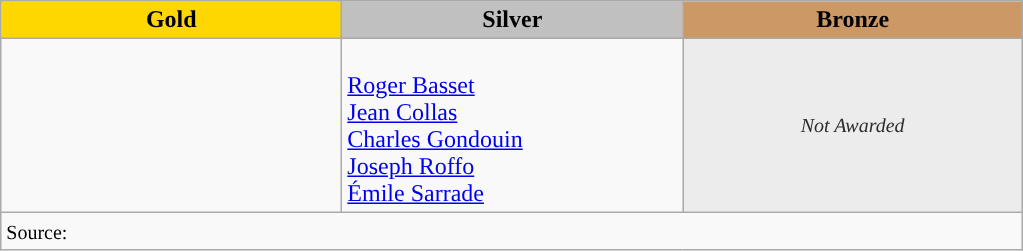<table class="wikitable">
<tr>
<td align="center" bgcolor=gold><strong>Gold</strong></td>
<td align="center" bgcolor=silver><strong>Silver</strong></td>
<td align="center" bgcolor=cc9966><strong>Bronze</strong></td>
</tr>
<tr valign=top>
<td width=220><br> <br>  <br>  <br>  <br>  <br> </td>
<td width=220><br><a href='#'>Roger Basset</a><br><a href='#'>Jean Collas</a><br><a href='#'>Charles Gondouin</a><br><a href='#'>Joseph Roffo</a><br> <a href='#'>Émile Sarrade</a><br></td>
<td width=220 style="background: #ececec; color: #2C2C2C; vertical-align: middle; font-size: smaller; text-align: center;"><em>Not Awarded</em></td>
</tr>
<tr>
<td colspan="3"><small>Source:</small> </td>
</tr>
</table>
